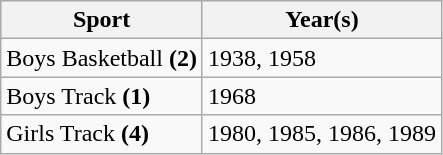<table class="wikitable">
<tr>
<th>Sport</th>
<th>Year(s)</th>
</tr>
<tr>
<td>Boys Basketball <strong>(2)</strong></td>
<td>1938, 1958</td>
</tr>
<tr>
<td>Boys Track <strong>(1)</strong></td>
<td>1968</td>
</tr>
<tr>
<td>Girls Track <strong>(4)</strong></td>
<td>1980, 1985, 1986, 1989</td>
</tr>
</table>
